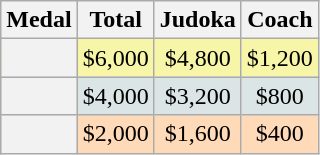<table class=wikitable style="text-align:center;">
<tr>
<th>Medal</th>
<th>Total</th>
<th>Judoka</th>
<th>Coach</th>
</tr>
<tr bgcolor=F7F6A8>
<th></th>
<td>$6,000</td>
<td>$4,800</td>
<td>$1,200</td>
</tr>
<tr bgcolor=DCE5E5>
<th></th>
<td>$4,000</td>
<td>$3,200</td>
<td>$800</td>
</tr>
<tr bgcolor=FFDAB9>
<th></th>
<td>$2,000</td>
<td>$1,600</td>
<td>$400</td>
</tr>
</table>
